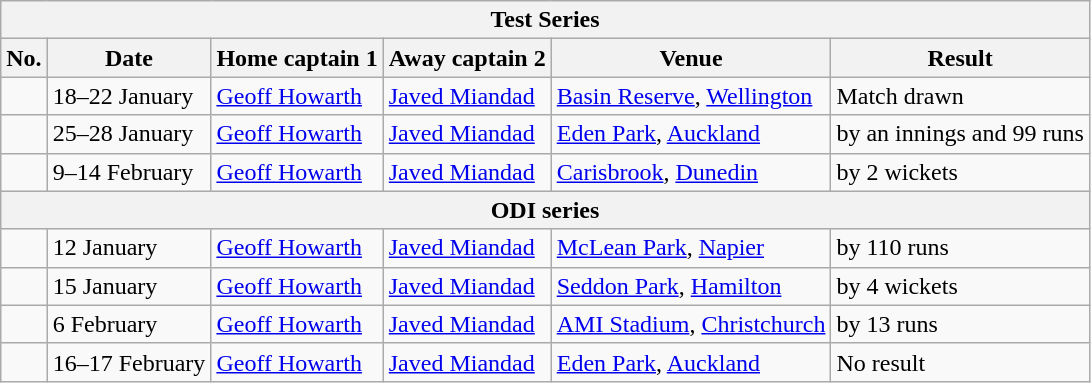<table class="wikitable">
<tr>
<th colspan="9">Test Series</th>
</tr>
<tr>
<th>No.</th>
<th>Date</th>
<th>Home captain 1</th>
<th>Away captain 2</th>
<th>Venue</th>
<th>Result</th>
</tr>
<tr>
<td></td>
<td>18–22 January</td>
<td><a href='#'>Geoff Howarth</a></td>
<td><a href='#'>Javed Miandad</a></td>
<td><a href='#'>Basin Reserve</a>, <a href='#'>Wellington</a></td>
<td>Match drawn</td>
</tr>
<tr>
<td></td>
<td>25–28 January</td>
<td><a href='#'>Geoff Howarth</a></td>
<td><a href='#'>Javed Miandad</a></td>
<td><a href='#'>Eden Park</a>, <a href='#'>Auckland</a></td>
<td> by an innings and 99 runs</td>
</tr>
<tr>
<td></td>
<td>9–14 February</td>
<td><a href='#'>Geoff Howarth</a></td>
<td><a href='#'>Javed Miandad</a></td>
<td><a href='#'>Carisbrook</a>, <a href='#'>Dunedin</a></td>
<td> by 2 wickets</td>
</tr>
<tr>
<th colspan="9">ODI series</th>
</tr>
<tr>
<td></td>
<td>12 January</td>
<td><a href='#'>Geoff Howarth</a></td>
<td><a href='#'>Javed Miandad</a></td>
<td><a href='#'>McLean Park</a>, <a href='#'>Napier</a></td>
<td> by 110 runs</td>
</tr>
<tr>
<td></td>
<td>15 January</td>
<td><a href='#'>Geoff Howarth</a></td>
<td><a href='#'>Javed Miandad</a></td>
<td><a href='#'>Seddon Park</a>, <a href='#'>Hamilton</a></td>
<td> by 4 wickets</td>
</tr>
<tr>
<td></td>
<td>6 February</td>
<td><a href='#'>Geoff Howarth</a></td>
<td><a href='#'>Javed Miandad</a></td>
<td><a href='#'>AMI Stadium</a>, <a href='#'>Christchurch</a></td>
<td> by 13 runs</td>
</tr>
<tr>
<td></td>
<td>16–17 February</td>
<td><a href='#'>Geoff Howarth</a></td>
<td><a href='#'>Javed Miandad</a></td>
<td><a href='#'>Eden Park</a>, <a href='#'>Auckland</a></td>
<td>No result</td>
</tr>
</table>
